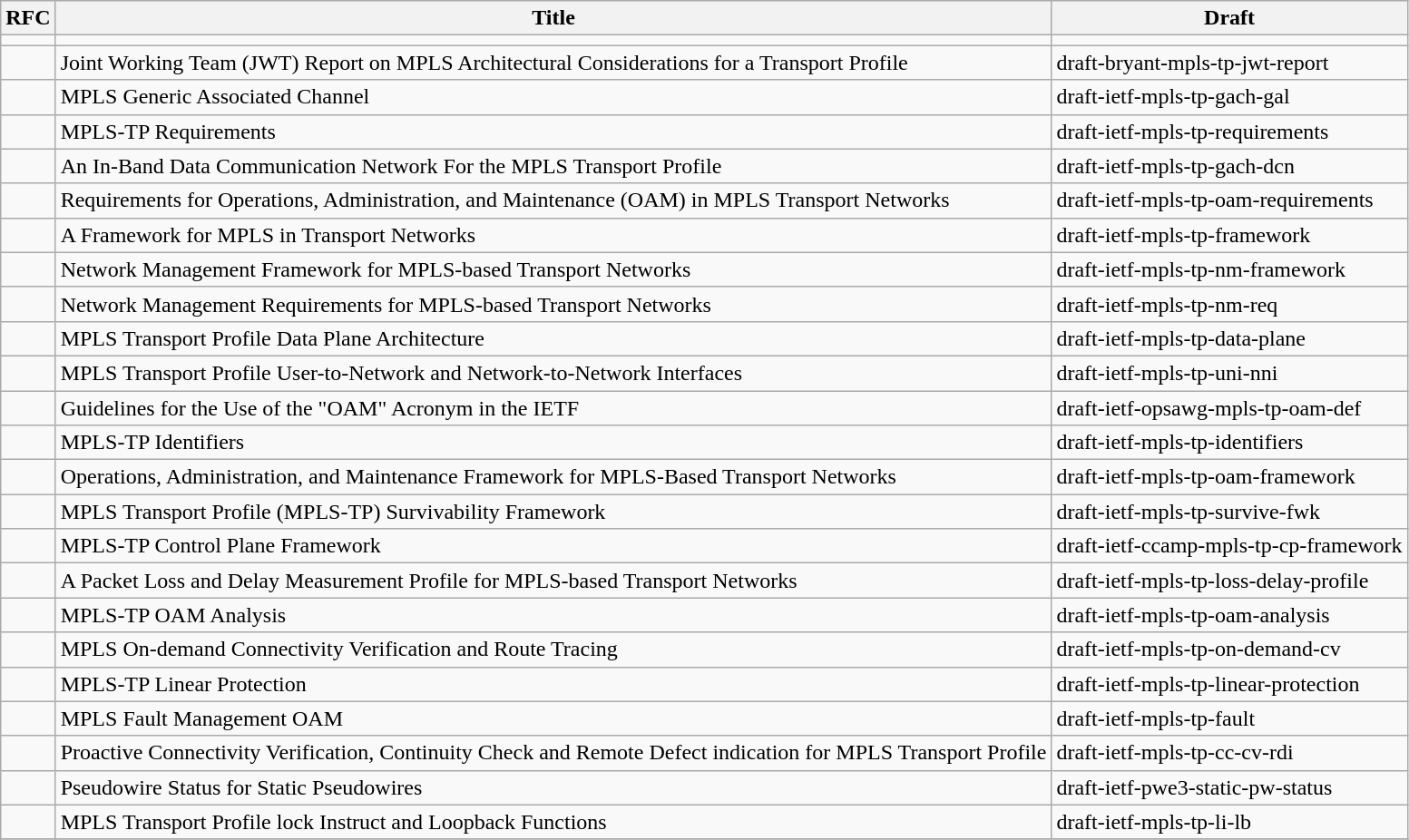<table class="wikitable">
<tr>
<th>RFC</th>
<th>Title</th>
<th>Draft</th>
</tr>
<tr>
<td></td>
<td></td>
</tr>
<tr>
<td></td>
<td>Joint Working Team (JWT) Report on MPLS Architectural Considerations for a Transport Profile</td>
<td>draft-bryant-mpls-tp-jwt-report</td>
</tr>
<tr>
<td></td>
<td>MPLS Generic Associated Channel</td>
<td>draft-ietf-mpls-tp-gach-gal</td>
</tr>
<tr>
<td></td>
<td>MPLS-TP Requirements</td>
<td>draft-ietf-mpls-tp-requirements</td>
</tr>
<tr>
<td></td>
<td>An In-Band Data Communication Network For the MPLS Transport Profile</td>
<td>draft-ietf-mpls-tp-gach-dcn</td>
</tr>
<tr>
<td></td>
<td>Requirements for Operations, Administration, and Maintenance (OAM) in MPLS Transport Networks</td>
<td>draft-ietf-mpls-tp-oam-requirements</td>
</tr>
<tr>
<td></td>
<td>A Framework for MPLS in Transport Networks</td>
<td>draft-ietf-mpls-tp-framework</td>
</tr>
<tr>
<td></td>
<td>Network Management Framework for MPLS-based Transport Networks</td>
<td>draft-ietf-mpls-tp-nm-framework</td>
</tr>
<tr>
<td></td>
<td>Network Management Requirements for MPLS-based Transport Networks</td>
<td>draft-ietf-mpls-tp-nm-req</td>
</tr>
<tr>
<td></td>
<td>MPLS Transport Profile Data Plane Architecture</td>
<td>draft-ietf-mpls-tp-data-plane</td>
</tr>
<tr>
<td></td>
<td>MPLS Transport Profile User-to-Network and Network-to-Network Interfaces</td>
<td>draft-ietf-mpls-tp-uni-nni</td>
</tr>
<tr>
<td></td>
<td>Guidelines for the Use of the "OAM" Acronym in the IETF</td>
<td>draft-ietf-opsawg-mpls-tp-oam-def</td>
</tr>
<tr>
<td></td>
<td>MPLS-TP Identifiers</td>
<td>draft-ietf-mpls-tp-identifiers</td>
</tr>
<tr>
<td></td>
<td>Operations, Administration, and Maintenance Framework for MPLS-Based Transport Networks</td>
<td>draft-ietf-mpls-tp-oam-framework</td>
</tr>
<tr>
<td></td>
<td>MPLS Transport Profile (MPLS-TP) Survivability Framework</td>
<td>draft-ietf-mpls-tp-survive-fwk</td>
</tr>
<tr>
<td></td>
<td>MPLS-TP Control Plane Framework</td>
<td>draft-ietf-ccamp-mpls-tp-cp-framework</td>
</tr>
<tr>
<td></td>
<td>A Packet Loss and Delay Measurement Profile for MPLS-based Transport Networks</td>
<td>draft-ietf-mpls-tp-loss-delay-profile</td>
</tr>
<tr>
<td></td>
<td>MPLS-TP OAM Analysis</td>
<td>draft-ietf-mpls-tp-oam-analysis</td>
</tr>
<tr>
<td></td>
<td>MPLS On-demand Connectivity Verification and Route Tracing</td>
<td>draft-ietf-mpls-tp-on-demand-cv</td>
</tr>
<tr>
<td></td>
<td>MPLS-TP Linear Protection</td>
<td>draft-ietf-mpls-tp-linear-protection</td>
</tr>
<tr>
<td></td>
<td>MPLS Fault Management OAM</td>
<td>draft-ietf-mpls-tp-fault</td>
</tr>
<tr>
<td></td>
<td>Proactive Connectivity Verification, Continuity Check and Remote Defect indication for MPLS Transport Profile</td>
<td>draft-ietf-mpls-tp-cc-cv-rdi</td>
</tr>
<tr>
<td></td>
<td>Pseudowire Status for Static Pseudowires</td>
<td>draft-ietf-pwe3-static-pw-status</td>
</tr>
<tr>
<td></td>
<td>MPLS Transport Profile lock Instruct and Loopback Functions</td>
<td>draft-ietf-mpls-tp-li-lb</td>
</tr>
<tr>
</tr>
<tr>
</tr>
</table>
